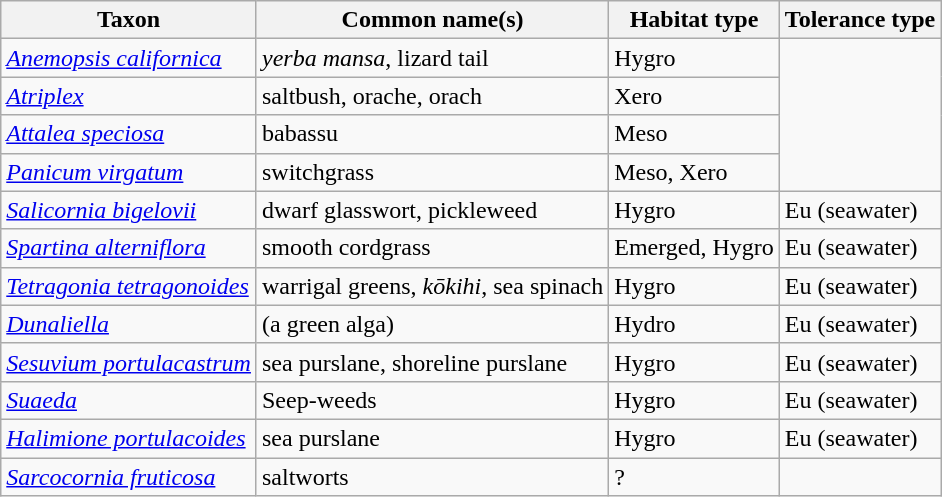<table class=wikitable>
<tr>
<th>Taxon</th>
<th>Common name(s)</th>
<th>Habitat type</th>
<th>Tolerance type</th>
</tr>
<tr>
<td><em><a href='#'>Anemopsis californica</a></em></td>
<td><em>yerba mansa</em>, lizard tail</td>
<td>Hygro</td>
</tr>
<tr>
<td><em><a href='#'>Atriplex</a></em></td>
<td>saltbush, orache, orach</td>
<td>Xero</td>
</tr>
<tr>
<td><em><a href='#'>Attalea speciosa</a></em></td>
<td>babassu</td>
<td>Meso</td>
</tr>
<tr>
<td><em><a href='#'>Panicum virgatum</a></em></td>
<td>switchgrass</td>
<td>Meso, Xero</td>
</tr>
<tr>
<td><em><a href='#'>Salicornia bigelovii</a></em></td>
<td>dwarf glasswort, pickleweed</td>
<td>Hygro</td>
<td>Eu (seawater)</td>
</tr>
<tr>
<td><em><a href='#'>Spartina alterniflora</a></em></td>
<td>smooth cordgrass</td>
<td>Emerged, Hygro</td>
<td>Eu (seawater)</td>
</tr>
<tr>
<td><em><a href='#'>Tetragonia tetragonoides</a></em></td>
<td>warrigal greens, <em>kōkihi</em>, sea spinach</td>
<td>Hygro</td>
<td>Eu (seawater)</td>
</tr>
<tr>
<td><em><a href='#'>Dunaliella</a></em></td>
<td>(a green alga)</td>
<td>Hydro</td>
<td>Eu (seawater)</td>
</tr>
<tr>
<td><em><a href='#'>Sesuvium portulacastrum</a></em></td>
<td>sea purslane, shoreline purslane</td>
<td>Hygro</td>
<td>Eu (seawater)</td>
</tr>
<tr>
<td><em><a href='#'>Suaeda</a></em></td>
<td>Seep-weeds</td>
<td>Hygro</td>
<td>Eu (seawater)</td>
</tr>
<tr>
<td><em><a href='#'>Halimione portulacoides</a></em></td>
<td>sea purslane</td>
<td>Hygro</td>
<td>Eu (seawater)</td>
</tr>
<tr>
<td><em><a href='#'>Sarcocornia fruticosa</a></em></td>
<td>saltworts</td>
<td>?</td>
</tr>
</table>
